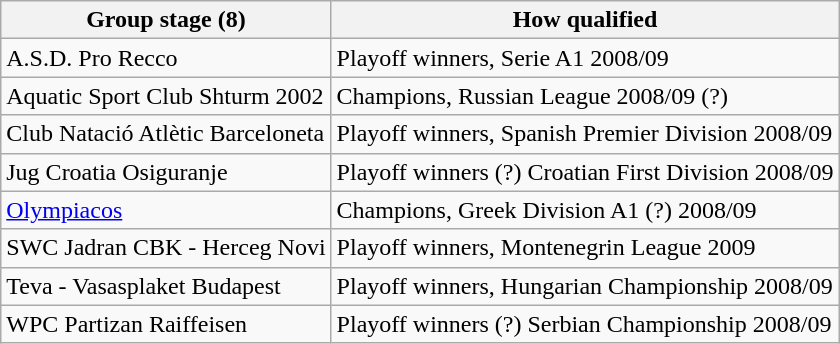<table class="wikitable">
<tr>
<th>Group stage (8)</th>
<th>How qualified</th>
</tr>
<tr>
<td> A.S.D. Pro Recco</td>
<td>Playoff winners, Serie A1 2008/09 </td>
</tr>
<tr>
<td> Aquatic Sport Club Shturm 2002</td>
<td>Champions, Russian League 2008/09 (?)  </td>
</tr>
<tr>
<td> Club Natació Atlètic Barceloneta</td>
<td>Playoff winners, Spanish Premier Division 2008/09 </td>
</tr>
<tr>
<td> Jug Croatia Osiguranje</td>
<td>Playoff winners (?) Croatian First Division 2008/09 </td>
</tr>
<tr>
<td> <a href='#'>Olympiacos</a></td>
<td>Champions, Greek Division A1 (?) 2008/09 </td>
</tr>
<tr>
<td> SWC Jadran CBK - Herceg Novi</td>
<td>Playoff winners, Montenegrin League 2009 </td>
</tr>
<tr>
<td> Teva - Vasasplaket Budapest</td>
<td>Playoff winners, Hungarian Championship 2008/09 </td>
</tr>
<tr>
<td> WPC Partizan Raiffeisen</td>
<td>Playoff winners (?) Serbian Championship 2008/09 </td>
</tr>
</table>
